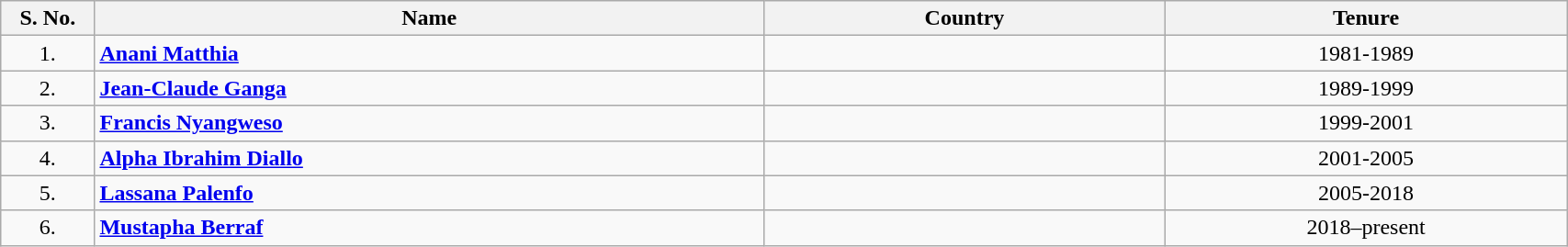<table width=90% class="wikitable">
<tr>
<th width=1%>S. No.</th>
<th width=10%>Name</th>
<th width=6%>Country</th>
<th width=6%>Tenure</th>
</tr>
<tr>
<td align="center">1.</td>
<td align="left"><strong><a href='#'>Anani Matthia</a></strong></td>
<td></td>
<td align="center">1981-1989</td>
</tr>
<tr>
<td align="center">2.</td>
<td align="left"><strong><a href='#'>Jean-Claude Ganga</a></strong></td>
<td></td>
<td align="center">1989-1999</td>
</tr>
<tr>
<td align="center">3.</td>
<td align="left"><strong><a href='#'>Francis Nyangweso</a></strong></td>
<td></td>
<td align="center">1999-2001</td>
</tr>
<tr>
<td align="center">4.</td>
<td align="left"><strong><a href='#'>Alpha Ibrahim Diallo</a></strong></td>
<td></td>
<td align="center">2001-2005</td>
</tr>
<tr>
<td align="center">5.</td>
<td align="left"><strong><a href='#'>Lassana Palenfo</a></strong></td>
<td></td>
<td align="center">2005-2018</td>
</tr>
<tr>
<td align="center">6.</td>
<td align="left"><strong><a href='#'>Mustapha Berraf</a></strong></td>
<td></td>
<td align="center">2018–present</td>
</tr>
</table>
